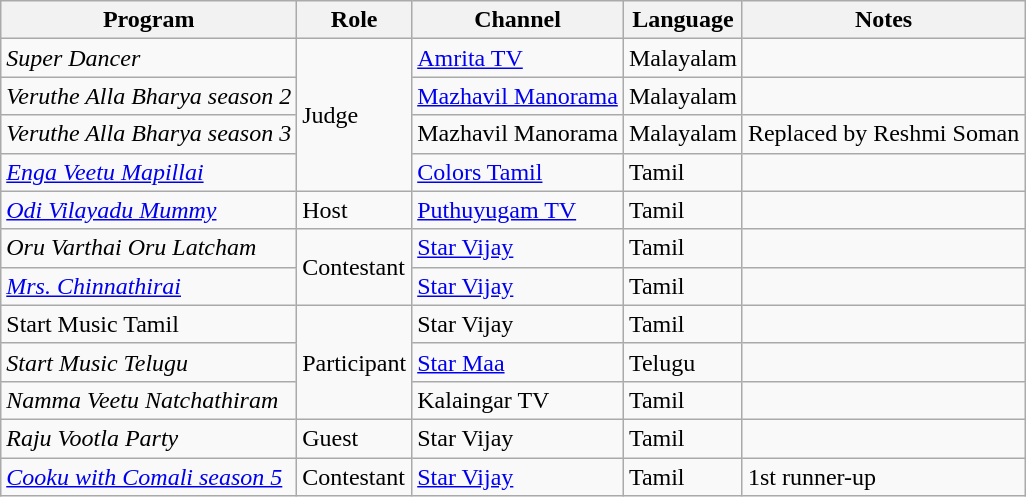<table class="wikitable sortable">
<tr>
<th>Program</th>
<th>Role</th>
<th>Channel</th>
<th>Language</th>
<th>Notes</th>
</tr>
<tr>
<td><em>Super Dancer</em></td>
<td rowspan="4">Judge</td>
<td><a href='#'>Amrita TV</a></td>
<td>Malayalam</td>
<td></td>
</tr>
<tr>
<td><em>Veruthe Alla  Bharya season 2</em></td>
<td><a href='#'>Mazhavil Manorama</a></td>
<td>Malayalam</td>
<td></td>
</tr>
<tr>
<td><em>Veruthe Alla Bharya season 3</em></td>
<td>Mazhavil Manorama</td>
<td>Malayalam</td>
<td>Replaced by Reshmi Soman</td>
</tr>
<tr>
<td><em><a href='#'>Enga Veetu Mapillai</a></em></td>
<td><a href='#'>Colors Tamil</a></td>
<td>Tamil</td>
<td></td>
</tr>
<tr>
<td><em><a href='#'>Odi Vilayadu Mummy</a></em></td>
<td>Host</td>
<td><a href='#'>Puthuyugam TV</a></td>
<td>Tamil</td>
<td></td>
</tr>
<tr>
<td><em>Oru Varthai Oru Latcham</em></td>
<td rowspan="2">Contestant</td>
<td><a href='#'>Star Vijay</a></td>
<td>Tamil</td>
<td></td>
</tr>
<tr>
<td><em><a href='#'>Mrs. Chinnathirai</a></em></td>
<td><a href='#'>Star Vijay</a></td>
<td>Tamil</td>
<td></td>
</tr>
<tr>
<td>Start Music Tamil</td>
<td rowspan="3">Participant</td>
<td>Star Vijay</td>
<td>Tamil</td>
<td></td>
</tr>
<tr>
<td><em>Start Music Telugu</em></td>
<td><a href='#'>Star Maa</a></td>
<td>Telugu</td>
<td></td>
</tr>
<tr>
<td><em>Namma Veetu Natchathiram</em></td>
<td>Kalaingar TV</td>
<td>Tamil</td>
<td></td>
</tr>
<tr>
<td><em>Raju Vootla Party</em></td>
<td>Guest</td>
<td>Star Vijay</td>
<td>Tamil</td>
<td></td>
</tr>
<tr>
<td><em><a href='#'>Cooku with Comali season 5</a></em></td>
<td>Contestant</td>
<td><a href='#'>Star Vijay</a></td>
<td>Tamil</td>
<td>1st runner-up</td>
</tr>
</table>
